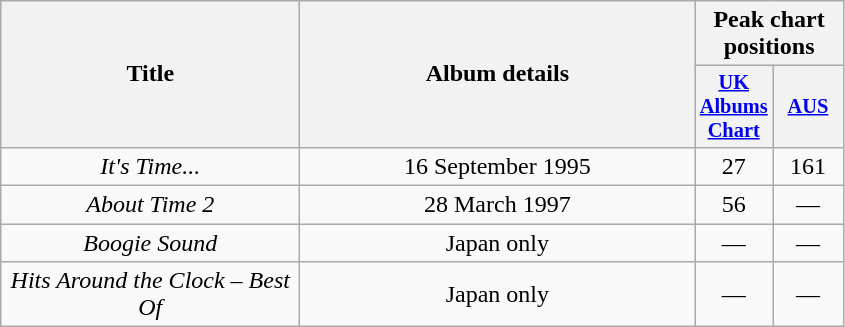<table class="wikitable plainrowheaders" style="text-align:center;" border="1">
<tr>
<th scope="col" rowspan="2" style="width:12em;">Title</th>
<th scope="col" rowspan="2" style="width:16em;">Album details</th>
<th scope="col" colspan="2">Peak chart<br>positions</th>
</tr>
<tr>
<th scope="col" style="width:3em; font-size:85%"><a href='#'>UK Albums Chart</a></th>
<th scope="col" style="width:3em; font-size:85%"><a href='#'>AUS</a><br></th>
</tr>
<tr>
<td><em>It's Time...</em></td>
<td>16 September 1995</td>
<td>27</td>
<td>161</td>
</tr>
<tr>
<td><em>About Time 2</em></td>
<td>28 March 1997</td>
<td>56</td>
<td>—</td>
</tr>
<tr>
<td><em>Boogie Sound</em></td>
<td>Japan only</td>
<td>—</td>
<td>—</td>
</tr>
<tr>
<td><em>Hits Around the Clock – Best Of</em></td>
<td>Japan only</td>
<td>—</td>
<td>—</td>
</tr>
</table>
